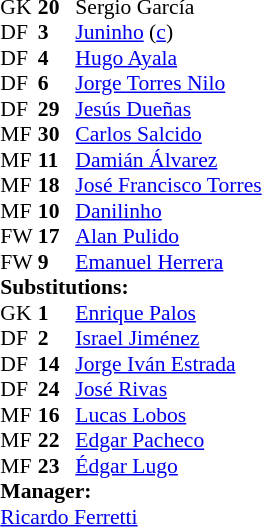<table style="font-size:90%" cellspacing=0 cellpadding=0 align=center>
<tr>
<th width=25></th>
<th width=25></th>
</tr>
<tr>
<td>GK</td>
<td><strong>20</strong></td>
<td> Sergio García</td>
</tr>
<tr>
<td>DF</td>
<td><strong>3</strong></td>
<td> <a href='#'>Juninho</a> (<a href='#'>c</a>)</td>
</tr>
<tr>
<td>DF</td>
<td><strong>4</strong></td>
<td> <a href='#'>Hugo Ayala</a></td>
</tr>
<tr>
<td>DF</td>
<td><strong>6</strong></td>
<td> <a href='#'>Jorge Torres Nilo</a></td>
</tr>
<tr>
<td>DF</td>
<td><strong>29</strong></td>
<td> <a href='#'>Jesús Dueñas</a></td>
</tr>
<tr>
<td>MF</td>
<td><strong>30</strong></td>
<td> <a href='#'>Carlos Salcido</a></td>
</tr>
<tr>
<td>MF</td>
<td><strong>11</strong></td>
<td> <a href='#'>Damián Álvarez</a></td>
<td></td>
<td></td>
</tr>
<tr>
<td>MF</td>
<td><strong>18</strong></td>
<td> <a href='#'>José Francisco Torres</a></td>
</tr>
<tr>
<td>MF</td>
<td><strong>10</strong></td>
<td> <a href='#'>Danilinho</a></td>
<td></td>
<td></td>
</tr>
<tr>
<td>FW</td>
<td><strong>17</strong></td>
<td> <a href='#'>Alan Pulido</a></td>
</tr>
<tr>
<td>FW</td>
<td><strong>9</strong></td>
<td> <a href='#'>Emanuel Herrera</a></td>
<td></td>
<td></td>
</tr>
<tr>
</tr>
<tr>
<td colspan=3><strong>Substitutions:</strong></td>
</tr>
<tr>
<td>GK</td>
<td><strong>1</strong></td>
<td> <a href='#'>Enrique Palos</a></td>
</tr>
<tr>
<td>DF</td>
<td><strong>2</strong></td>
<td> <a href='#'>Israel Jiménez</a></td>
</tr>
<tr>
<td>DF</td>
<td><strong>14</strong></td>
<td> <a href='#'>Jorge Iván Estrada</a></td>
</tr>
<tr>
<td>DF</td>
<td><strong>24</strong></td>
<td> <a href='#'>José Rivas</a></td>
</tr>
<tr>
<td>MF</td>
<td><strong>16</strong></td>
<td> <a href='#'>Lucas Lobos</a></td>
<td></td>
<td></td>
</tr>
<tr>
<td>MF</td>
<td><strong>22</strong></td>
<td> <a href='#'>Edgar Pacheco</a></td>
<td></td>
<td></td>
</tr>
<tr>
<td>MF</td>
<td><strong>23</strong></td>
<td> <a href='#'>Édgar Lugo</a></td>
<td></td>
<td></td>
</tr>
<tr>
<td colspan=3><strong>Manager:</strong></td>
</tr>
<tr>
<td colspan=4> <a href='#'>Ricardo Ferretti</a></td>
</tr>
</table>
